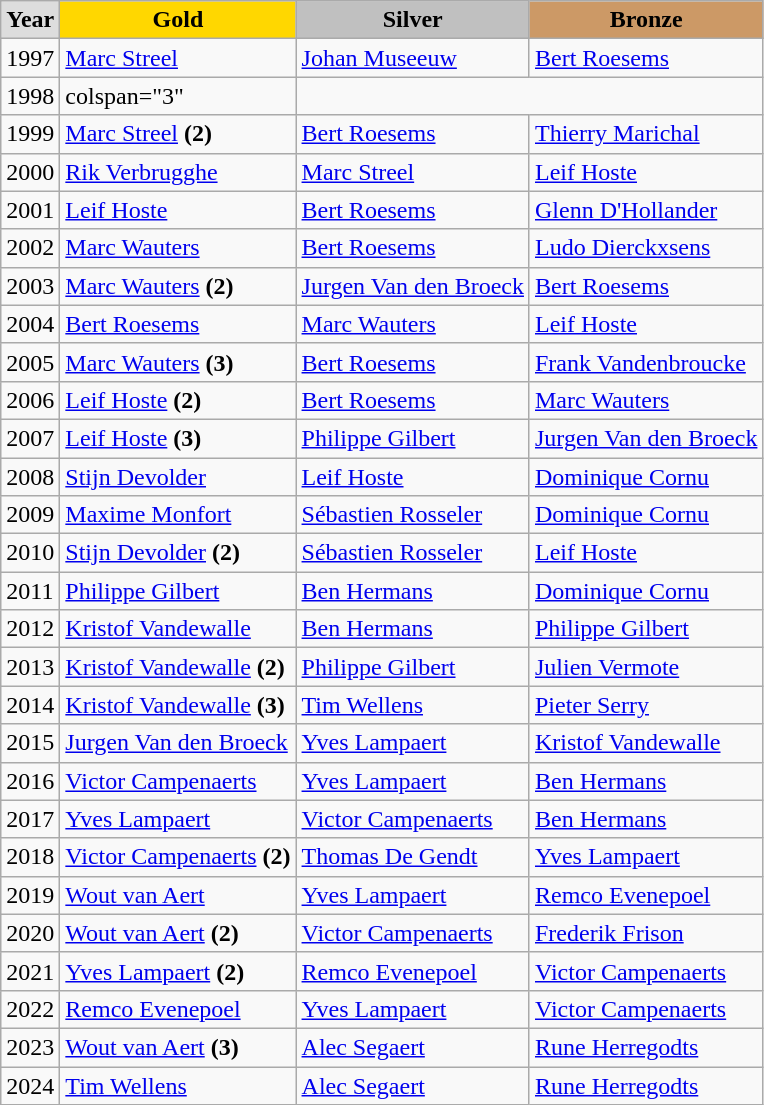<table class="wikitable" style="text-align:left;">
<tr>
<td style="background:#DDDDDD; font-weight:bold; text-align:center;">Year</td>
<td style="background:gold; font-weight:bold; text-align:center;">Gold</td>
<td style="background:silver; font-weight:bold; text-align:center;">Silver</td>
<td style="background:#cc9966; font-weight:bold; text-align:center;">Bronze</td>
</tr>
<tr>
<td>1997</td>
<td><a href='#'>Marc Streel</a></td>
<td><a href='#'>Johan Museeuw</a></td>
<td><a href='#'>Bert Roesems</a></td>
</tr>
<tr>
<td>1998</td>
<td>colspan="3" </td>
</tr>
<tr>
<td>1999</td>
<td><a href='#'>Marc Streel</a> <strong>(2)</strong></td>
<td><a href='#'>Bert Roesems</a></td>
<td><a href='#'>Thierry Marichal</a></td>
</tr>
<tr>
<td>2000</td>
<td><a href='#'>Rik Verbrugghe</a></td>
<td><a href='#'>Marc Streel</a></td>
<td><a href='#'>Leif Hoste</a></td>
</tr>
<tr>
<td>2001</td>
<td><a href='#'>Leif Hoste</a></td>
<td><a href='#'>Bert Roesems</a></td>
<td><a href='#'>Glenn D'Hollander</a></td>
</tr>
<tr>
<td>2002</td>
<td><a href='#'>Marc Wauters</a></td>
<td><a href='#'>Bert Roesems</a></td>
<td><a href='#'>Ludo Dierckxsens</a></td>
</tr>
<tr>
<td>2003</td>
<td><a href='#'>Marc Wauters</a> <strong>(2)</strong></td>
<td><a href='#'>Jurgen Van den Broeck</a></td>
<td><a href='#'>Bert Roesems</a></td>
</tr>
<tr>
<td>2004</td>
<td><a href='#'>Bert Roesems</a></td>
<td><a href='#'>Marc Wauters</a></td>
<td><a href='#'>Leif Hoste</a></td>
</tr>
<tr>
<td>2005</td>
<td><a href='#'>Marc Wauters</a> <strong>(3)</strong></td>
<td><a href='#'>Bert Roesems</a></td>
<td><a href='#'>Frank Vandenbroucke</a></td>
</tr>
<tr>
<td>2006</td>
<td><a href='#'>Leif Hoste</a> <strong>(2)</strong></td>
<td><a href='#'>Bert Roesems</a></td>
<td><a href='#'>Marc Wauters</a></td>
</tr>
<tr>
<td>2007</td>
<td><a href='#'>Leif Hoste</a> <strong>(3)</strong></td>
<td><a href='#'>Philippe Gilbert</a></td>
<td><a href='#'>Jurgen Van den Broeck</a></td>
</tr>
<tr>
<td>2008</td>
<td><a href='#'>Stijn Devolder</a></td>
<td><a href='#'>Leif Hoste</a></td>
<td><a href='#'>Dominique Cornu</a></td>
</tr>
<tr>
<td>2009</td>
<td><a href='#'>Maxime Monfort</a></td>
<td><a href='#'>Sébastien Rosseler</a></td>
<td><a href='#'>Dominique Cornu</a></td>
</tr>
<tr>
<td>2010</td>
<td><a href='#'>Stijn Devolder</a> <strong>(2)</strong></td>
<td><a href='#'>Sébastien Rosseler</a></td>
<td><a href='#'>Leif Hoste</a></td>
</tr>
<tr>
<td>2011</td>
<td><a href='#'>Philippe Gilbert</a></td>
<td><a href='#'>Ben Hermans</a></td>
<td><a href='#'>Dominique Cornu</a></td>
</tr>
<tr>
<td>2012</td>
<td><a href='#'>Kristof Vandewalle</a></td>
<td><a href='#'>Ben Hermans</a></td>
<td><a href='#'>Philippe Gilbert</a></td>
</tr>
<tr>
<td>2013</td>
<td><a href='#'>Kristof Vandewalle</a> <strong>(2)</strong></td>
<td><a href='#'>Philippe Gilbert</a></td>
<td><a href='#'>Julien Vermote</a></td>
</tr>
<tr>
<td>2014</td>
<td><a href='#'>Kristof Vandewalle</a> <strong>(3)</strong></td>
<td><a href='#'>Tim Wellens</a></td>
<td><a href='#'>Pieter Serry</a></td>
</tr>
<tr>
<td>2015</td>
<td><a href='#'>Jurgen Van den Broeck</a></td>
<td><a href='#'>Yves Lampaert</a></td>
<td><a href='#'>Kristof Vandewalle</a></td>
</tr>
<tr>
<td>2016</td>
<td><a href='#'>Victor Campenaerts</a></td>
<td><a href='#'>Yves Lampaert</a></td>
<td><a href='#'>Ben Hermans</a></td>
</tr>
<tr>
<td>2017</td>
<td><a href='#'>Yves Lampaert</a></td>
<td><a href='#'>Victor Campenaerts</a></td>
<td><a href='#'>Ben Hermans</a></td>
</tr>
<tr>
<td>2018</td>
<td><a href='#'>Victor Campenaerts</a> <strong>(2)</strong></td>
<td><a href='#'>Thomas De Gendt</a></td>
<td><a href='#'>Yves Lampaert</a></td>
</tr>
<tr>
<td>2019</td>
<td><a href='#'>Wout van Aert</a></td>
<td><a href='#'>Yves Lampaert</a></td>
<td><a href='#'>Remco Evenepoel</a></td>
</tr>
<tr>
<td>2020</td>
<td><a href='#'>Wout van Aert</a> <strong>(2)</strong></td>
<td><a href='#'>Victor Campenaerts</a></td>
<td><a href='#'>Frederik Frison</a></td>
</tr>
<tr>
<td>2021</td>
<td><a href='#'>Yves Lampaert</a> <strong>(2)</strong></td>
<td><a href='#'>Remco Evenepoel</a></td>
<td><a href='#'>Victor Campenaerts</a></td>
</tr>
<tr>
<td>2022</td>
<td><a href='#'>Remco Evenepoel</a></td>
<td><a href='#'>Yves Lampaert</a></td>
<td><a href='#'>Victor Campenaerts</a></td>
</tr>
<tr>
<td>2023</td>
<td><a href='#'>Wout van Aert</a> <strong>(3)</strong></td>
<td><a href='#'>Alec Segaert</a></td>
<td><a href='#'>Rune Herregodts</a></td>
</tr>
<tr>
<td>2024</td>
<td><a href='#'>Tim Wellens</a></td>
<td><a href='#'>Alec Segaert</a></td>
<td><a href='#'>Rune Herregodts</a></td>
</tr>
</table>
